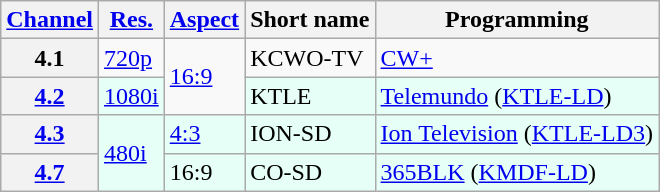<table class="wikitable">
<tr>
<th scope = "col"><a href='#'>Channel</a></th>
<th scope = "col"><a href='#'>Res.</a></th>
<th scope = "col"><a href='#'>Aspect</a></th>
<th scope = "col">Short name</th>
<th scope = "col">Programming</th>
</tr>
<tr>
<th scope = "row">4.1</th>
<td><a href='#'>720p</a></td>
<td rowspan=2><a href='#'>16:9</a></td>
<td>KCWO-TV</td>
<td><a href='#'>CW+</a></td>
</tr>
<tr style="background-color: #E6FFF7;">
<th scope = "row"><a href='#'>4.2</a></th>
<td><a href='#'>1080i</a></td>
<td>KTLE</td>
<td><a href='#'>Telemundo</a> (<a href='#'>KTLE-LD</a>)</td>
</tr>
<tr style="background-color: #E6FFF7;">
<th scope = "row"><a href='#'>4.3</a></th>
<td rowspan=2><a href='#'>480i</a></td>
<td><a href='#'>4:3</a></td>
<td>ION-SD</td>
<td><a href='#'>Ion Television</a> (<a href='#'>KTLE-LD3</a>)</td>
</tr>
<tr style="background-color: #E6FFF7;">
<th scope = "row"><a href='#'>4.7</a></th>
<td>16:9</td>
<td>CO-SD</td>
<td><a href='#'>365BLK</a> (<a href='#'>KMDF-LD</a>)</td>
</tr>
</table>
